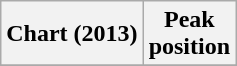<table class="wikitable sortable">
<tr>
<th>Chart (2013)</th>
<th>Peak<br>position</th>
</tr>
<tr>
</tr>
</table>
